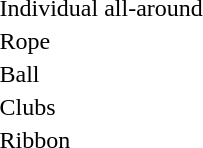<table>
<tr>
<td>Individual all-around</td>
<td></td>
<td></td>
<td></td>
</tr>
<tr>
<td>Rope</td>
<td></td>
<td><br></td>
<td></td>
</tr>
<tr>
<td>Ball</td>
<td></td>
<td></td>
<td></td>
</tr>
<tr>
<td>Clubs</td>
<td></td>
<td></td>
<td><br></td>
</tr>
<tr>
<td>Ribbon</td>
<td></td>
<td></td>
<td></td>
</tr>
</table>
